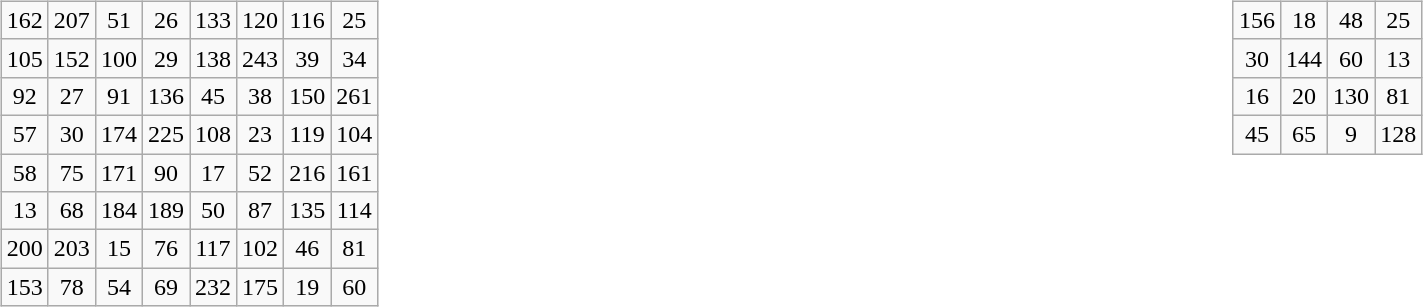<table width="100%">
<tr>
<td valign="top"><br><table class="wikitable" style="text-align:center;">
<tr>
<td>162</td>
<td>207</td>
<td>51</td>
<td>26</td>
<td>133</td>
<td>120</td>
<td>116</td>
<td>25</td>
</tr>
<tr>
<td>105</td>
<td>152</td>
<td>100</td>
<td>29</td>
<td>138</td>
<td>243</td>
<td>39</td>
<td>34</td>
</tr>
<tr>
<td>92</td>
<td>27</td>
<td>91</td>
<td>136</td>
<td>45</td>
<td>38</td>
<td>150</td>
<td>261</td>
</tr>
<tr>
<td>57</td>
<td>30</td>
<td>174</td>
<td>225</td>
<td>108</td>
<td>23</td>
<td>119</td>
<td>104</td>
</tr>
<tr>
<td>58</td>
<td>75</td>
<td>171</td>
<td>90</td>
<td>17</td>
<td>52</td>
<td>216</td>
<td>161</td>
</tr>
<tr>
<td>13</td>
<td>68</td>
<td>184</td>
<td>189</td>
<td>50</td>
<td>87</td>
<td>135</td>
<td>114</td>
</tr>
<tr>
<td>200</td>
<td>203</td>
<td>15</td>
<td>76</td>
<td>117</td>
<td>102</td>
<td>46</td>
<td>81</td>
</tr>
<tr>
<td>153</td>
<td>78</td>
<td>54</td>
<td>69</td>
<td>232</td>
<td>175</td>
<td>19</td>
<td>60</td>
</tr>
</table>
</td>
<td valign="top"><br><table class="wikitable" style="text-align:center;">
<tr>
<td>156</td>
<td>18</td>
<td>48</td>
<td>25</td>
</tr>
<tr>
<td>30</td>
<td>144</td>
<td>60</td>
<td>13</td>
</tr>
<tr>
<td>16</td>
<td>20</td>
<td>130</td>
<td>81</td>
</tr>
<tr>
<td>45</td>
<td>65</td>
<td>9</td>
<td>128</td>
</tr>
</table>
</td>
</tr>
</table>
